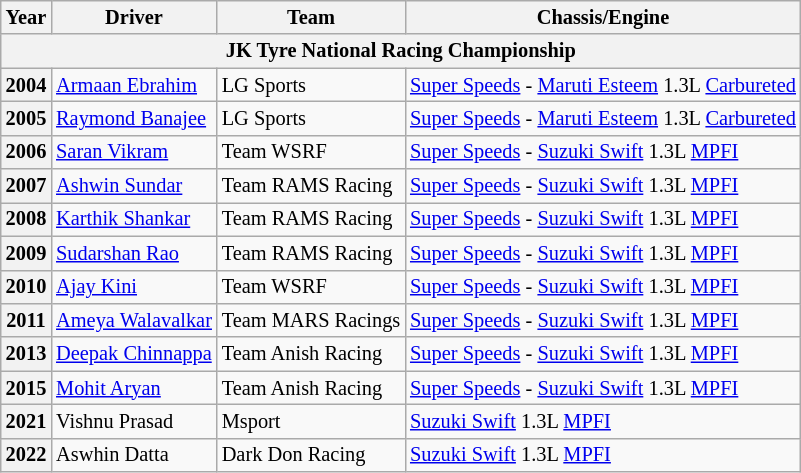<table class="wikitable" style="font-size:85%;">
<tr>
<th>Year</th>
<th>Driver</th>
<th>Team</th>
<th>Chassis/Engine</th>
</tr>
<tr>
<th colspan=4>JK  Tyre National Racing Championship</th>
</tr>
<tr>
<th>2004</th>
<td> <a href='#'>Armaan Ebrahim</a></td>
<td>LG Sports</td>
<td><a href='#'>Super Speeds</a> - <a href='#'>Maruti Esteem</a> 1.3L <a href='#'>Carbureted</a></td>
</tr>
<tr>
<th>2005</th>
<td> <a href='#'>Raymond Banajee</a></td>
<td>LG Sports</td>
<td><a href='#'>Super Speeds</a> - <a href='#'>Maruti Esteem</a> 1.3L <a href='#'>Carbureted</a></td>
</tr>
<tr>
<th>2006</th>
<td> <a href='#'>Saran Vikram</a></td>
<td>Team WSRF</td>
<td><a href='#'>Super Speeds</a> - <a href='#'>Suzuki Swift</a> 1.3L <a href='#'>MPFI</a></td>
</tr>
<tr>
<th>2007</th>
<td> <a href='#'>Ashwin Sundar</a></td>
<td>Team RAMS Racing</td>
<td><a href='#'>Super Speeds</a> - <a href='#'>Suzuki Swift</a> 1.3L <a href='#'>MPFI</a></td>
</tr>
<tr>
<th>2008</th>
<td> <a href='#'>Karthik Shankar</a></td>
<td>Team RAMS Racing</td>
<td><a href='#'>Super Speeds</a> - <a href='#'>Suzuki Swift</a> 1.3L <a href='#'>MPFI</a></td>
</tr>
<tr>
<th>2009</th>
<td> <a href='#'>Sudarshan Rao</a></td>
<td>Team RAMS Racing</td>
<td><a href='#'>Super Speeds</a> - <a href='#'>Suzuki Swift</a> 1.3L <a href='#'>MPFI</a></td>
</tr>
<tr>
<th>2010</th>
<td> <a href='#'>Ajay Kini</a></td>
<td>Team WSRF</td>
<td><a href='#'>Super Speeds</a> - <a href='#'>Suzuki Swift</a> 1.3L <a href='#'>MPFI</a></td>
</tr>
<tr>
<th>2011</th>
<td> <a href='#'>Ameya Walavalkar</a></td>
<td>Team MARS Racings</td>
<td><a href='#'>Super Speeds</a> - <a href='#'>Suzuki Swift</a> 1.3L <a href='#'>MPFI</a></td>
</tr>
<tr>
<th>2013</th>
<td> <a href='#'>Deepak Chinnappa</a></td>
<td>Team Anish Racing</td>
<td><a href='#'>Super Speeds</a> - <a href='#'>Suzuki Swift</a> 1.3L <a href='#'>MPFI</a></td>
</tr>
<tr>
<th>2015</th>
<td> <a href='#'>Mohit Aryan</a></td>
<td>Team Anish Racing</td>
<td><a href='#'>Super Speeds</a> - <a href='#'>Suzuki Swift</a> 1.3L <a href='#'>MPFI</a></td>
</tr>
<tr>
<th>2021</th>
<td> Vishnu Prasad</td>
<td>Msport</td>
<td><a href='#'>Suzuki Swift</a> 1.3L <a href='#'>MPFI</a></td>
</tr>
<tr>
<th>2022</th>
<td> Aswhin Datta</td>
<td>Dark Don Racing</td>
<td><a href='#'>Suzuki Swift</a> 1.3L <a href='#'>MPFI</a></td>
</tr>
</table>
